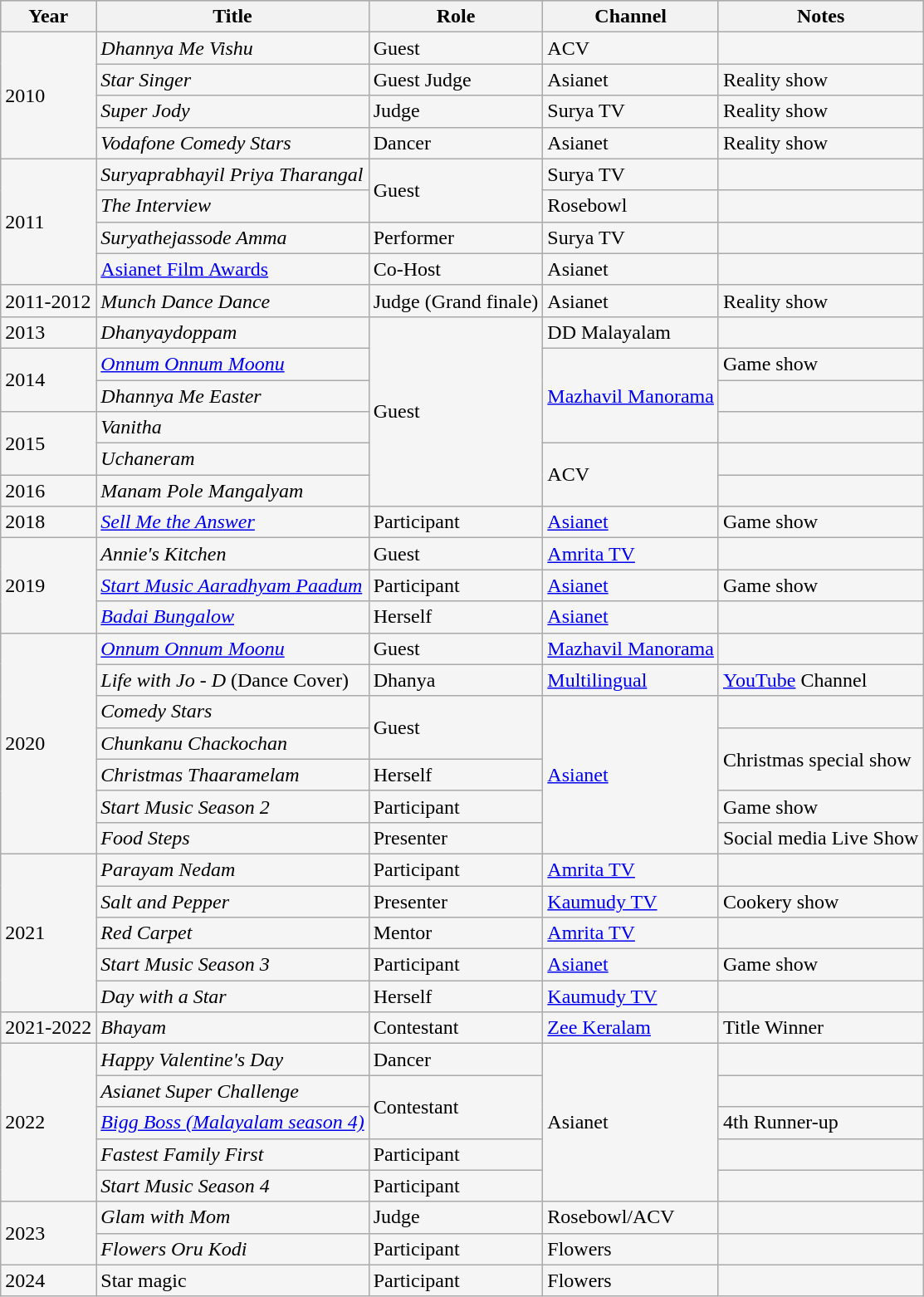<table class="wikitable sortable" style="background:#f5f5f5;">
<tr style="background:#B0C4DE;">
<th>Year</th>
<th>Title</th>
<th>Role</th>
<th>Channel</th>
<th>Notes</th>
</tr>
<tr>
<td rowspan="4">2010</td>
<td><em>Dhannya Me Vishu</em></td>
<td>Guest</td>
<td>ACV</td>
<td></td>
</tr>
<tr>
<td><em>Star Singer</em></td>
<td>Guest Judge</td>
<td>Asianet</td>
<td>Reality show</td>
</tr>
<tr>
<td><em>Super Jody</em></td>
<td>Judge</td>
<td>Surya TV</td>
<td>Reality show</td>
</tr>
<tr>
<td><em>Vodafone Comedy Stars</em></td>
<td>Dancer</td>
<td>Asianet</td>
<td>Reality show</td>
</tr>
<tr>
<td rowspan="4">2011</td>
<td><em>Suryaprabhayil Priya Tharangal</em></td>
<td rowspan="2">Guest</td>
<td>Surya TV</td>
<td></td>
</tr>
<tr>
<td><em>The Interview</em></td>
<td>Rosebowl</td>
<td></td>
</tr>
<tr>
<td><em>Suryathejassode Amma</em></td>
<td>Performer</td>
<td>Surya TV</td>
<td></td>
</tr>
<tr>
<td><a href='#'>Asianet Film Awards</a></td>
<td>Co-Host</td>
<td>Asianet</td>
<td></td>
</tr>
<tr>
<td>2011-2012</td>
<td><em>Munch Dance Dance</em></td>
<td>Judge (Grand finale)</td>
<td>Asianet</td>
<td>Reality show</td>
</tr>
<tr>
<td>2013</td>
<td><em>Dhanyaydoppam</em></td>
<td rowspan="6">Guest</td>
<td>DD Malayalam</td>
<td></td>
</tr>
<tr>
<td rowspan="2">2014</td>
<td><em><a href='#'>Onnum Onnum Moonu</a></em></td>
<td rowspan=3><a href='#'>Mazhavil Manorama</a></td>
<td>Game show</td>
</tr>
<tr>
<td><em>Dhannya Me Easter</em></td>
<td></td>
</tr>
<tr>
<td rowspan="2">2015</td>
<td><em>Vanitha</em></td>
<td></td>
</tr>
<tr>
<td><em>Uchaneram</em></td>
<td rowspan=2>ACV</td>
<td></td>
</tr>
<tr>
<td>2016</td>
<td><em>Manam Pole Mangalyam</em></td>
<td></td>
</tr>
<tr>
<td>2018</td>
<td><em><a href='#'>Sell Me the Answer</a></em></td>
<td>Participant</td>
<td><a href='#'>Asianet</a></td>
<td>Game show</td>
</tr>
<tr>
<td rowspan=3>2019</td>
<td><em>Annie's Kitchen</em></td>
<td>Guest</td>
<td><a href='#'>Amrita TV</a></td>
<td></td>
</tr>
<tr>
<td><em><a href='#'>Start Music Aaradhyam Paadum</a></em></td>
<td>Participant</td>
<td><a href='#'>Asianet</a></td>
<td>Game show</td>
</tr>
<tr>
<td><em><a href='#'>Badai Bungalow</a></em></td>
<td>Herself</td>
<td><a href='#'>Asianet</a></td>
<td></td>
</tr>
<tr>
<td Rowspan=7>2020</td>
<td><em><a href='#'>Onnum Onnum Moonu</a></em></td>
<td>Guest</td>
<td><a href='#'>Mazhavil Manorama</a></td>
<td></td>
</tr>
<tr>
<td><em>Life with Jo - D</em> (Dance Cover)</td>
<td>Dhanya</td>
<td><a href='#'>Multilingual</a></td>
<td><a href='#'>YouTube</a> Channel</td>
</tr>
<tr>
<td><em>Comedy Stars</em></td>
<td rowspan=2>Guest</td>
<td rowspan=5><a href='#'>Asianet</a></td>
<td></td>
</tr>
<tr>
<td><em>Chunkanu Chackochan</em></td>
<td rowspan=2>Christmas special show</td>
</tr>
<tr>
<td><em>Christmas Thaaramelam</em></td>
<td>Herself</td>
</tr>
<tr>
<td><em>Start Music Season 2</em></td>
<td>Participant</td>
<td>Game show</td>
</tr>
<tr>
<td><em>Food Steps</em></td>
<td>Presenter</td>
<td>Social media Live Show</td>
</tr>
<tr>
<td rowspan=5>2021</td>
<td><em>Parayam Nedam</em></td>
<td>Participant</td>
<td><a href='#'>Amrita TV</a></td>
<td></td>
</tr>
<tr>
<td><em>Salt and Pepper</em></td>
<td>Presenter</td>
<td><a href='#'>Kaumudy TV</a></td>
<td>Cookery show</td>
</tr>
<tr>
<td><em>Red Carpet</em></td>
<td>Mentor</td>
<td><a href='#'>Amrita TV</a></td>
<td></td>
</tr>
<tr>
<td><em>Start Music Season 3</em></td>
<td>Participant</td>
<td><a href='#'>Asianet</a></td>
<td>Game show</td>
</tr>
<tr>
<td><em>Day with a Star</em></td>
<td>Herself</td>
<td><a href='#'>Kaumudy TV</a></td>
<td></td>
</tr>
<tr>
<td rowspan=1>2021-2022</td>
<td><em>Bhayam</em></td>
<td>Contestant</td>
<td><a href='#'>Zee Keralam</a></td>
<td>Title Winner</td>
</tr>
<tr>
<td rowspan=5>2022</td>
<td><em>Happy Valentine's Day</em></td>
<td>Dancer</td>
<td rowspan="5">Asianet</td>
<td></td>
</tr>
<tr>
<td><em>Asianet Super Challenge</em></td>
<td rowspan=2>Contestant</td>
<td></td>
</tr>
<tr>
<td><em><a href='#'>Bigg Boss (Malayalam season 4)</a></em></td>
<td>4th Runner-up</td>
</tr>
<tr>
<td><em>Fastest Family First</em></td>
<td>Participant</td>
<td></td>
</tr>
<tr>
<td><em>Start Music Season 4</em></td>
<td>Participant</td>
<td></td>
</tr>
<tr>
<td rowspan=2>2023</td>
<td><em>Glam with Mom</em></td>
<td>Judge</td>
<td>Rosebowl/ACV</td>
<td></td>
</tr>
<tr>
<td><em>Flowers Oru Kodi</em></td>
<td>Participant</td>
<td>Flowers</td>
<td></td>
</tr>
<tr>
<td>2024</td>
<td>Star magic</td>
<td>Participant</td>
<td>Flowers</td>
<td></td>
</tr>
</table>
